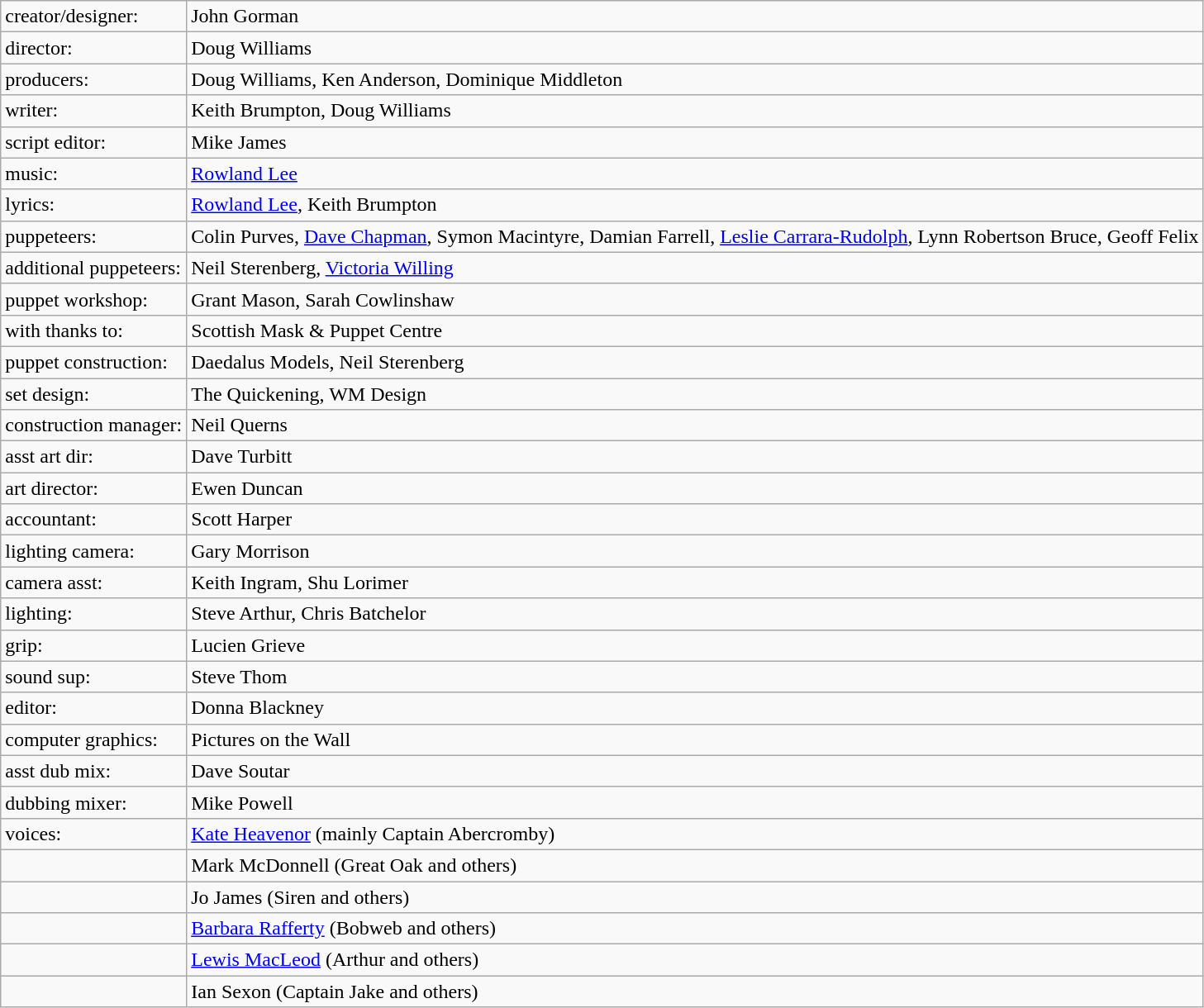<table class="wikitable">
<tr>
<td>creator/designer:</td>
<td>John Gorman</td>
</tr>
<tr>
<td>director:</td>
<td>Doug Williams</td>
</tr>
<tr>
<td>producers:</td>
<td>Doug Williams, Ken Anderson, Dominique Middleton</td>
</tr>
<tr>
<td>writer:</td>
<td>Keith Brumpton, Doug Williams</td>
</tr>
<tr>
<td>script editor:</td>
<td>Mike James</td>
</tr>
<tr>
<td>music:</td>
<td><a href='#'>Rowland Lee</a></td>
</tr>
<tr>
<td>lyrics:</td>
<td><a href='#'>Rowland Lee</a>, Keith Brumpton</td>
</tr>
<tr>
<td>puppeteers:</td>
<td>Colin Purves, <a href='#'>Dave Chapman</a>, Symon Macintyre, Damian Farrell, <a href='#'>Leslie Carrara-Rudolph</a>,  Lynn Robertson Bruce, Geoff Felix</td>
</tr>
<tr>
<td>additional puppeteers:</td>
<td>Neil Sterenberg, <a href='#'>Victoria Willing</a></td>
</tr>
<tr>
<td>puppet workshop:</td>
<td>Grant Mason, Sarah Cowlinshaw</td>
</tr>
<tr>
<td>with thanks to:</td>
<td>Scottish Mask & Puppet Centre</td>
</tr>
<tr>
<td>puppet construction:</td>
<td>Daedalus Models, Neil Sterenberg</td>
</tr>
<tr>
<td>set design:</td>
<td>The Quickening, WM Design</td>
</tr>
<tr>
<td>construction manager:</td>
<td>Neil Querns</td>
</tr>
<tr>
<td>asst art dir:</td>
<td>Dave Turbitt</td>
</tr>
<tr>
<td>art director:</td>
<td>Ewen Duncan</td>
</tr>
<tr>
<td>accountant:</td>
<td>Scott Harper</td>
</tr>
<tr>
<td>lighting camera:</td>
<td>Gary Morrison</td>
</tr>
<tr>
<td>camera asst:</td>
<td>Keith Ingram, Shu Lorimer</td>
</tr>
<tr>
<td>lighting:</td>
<td>Steve Arthur, Chris Batchelor</td>
</tr>
<tr>
<td>grip:</td>
<td>Lucien Grieve</td>
</tr>
<tr>
<td>sound sup:</td>
<td>Steve Thom</td>
</tr>
<tr>
<td>editor:</td>
<td>Donna Blackney</td>
</tr>
<tr>
<td>computer graphics:</td>
<td>Pictures on the Wall</td>
</tr>
<tr>
<td>asst dub mix:</td>
<td>Dave Soutar</td>
</tr>
<tr>
<td>dubbing mixer:</td>
<td>Mike Powell</td>
</tr>
<tr>
<td>voices:</td>
<td><a href='#'>Kate Heavenor</a> (mainly Captain Abercromby)</td>
</tr>
<tr>
<td></td>
<td>Mark McDonnell (Great Oak and others)</td>
</tr>
<tr>
<td></td>
<td>Jo James (Siren and others)</td>
</tr>
<tr>
<td></td>
<td><a href='#'>Barbara Rafferty</a> (Bobweb and others)</td>
</tr>
<tr>
<td></td>
<td><a href='#'>Lewis MacLeod</a> (Arthur and others)</td>
</tr>
<tr>
<td></td>
<td>Ian Sexon (Captain Jake and others)</td>
</tr>
</table>
